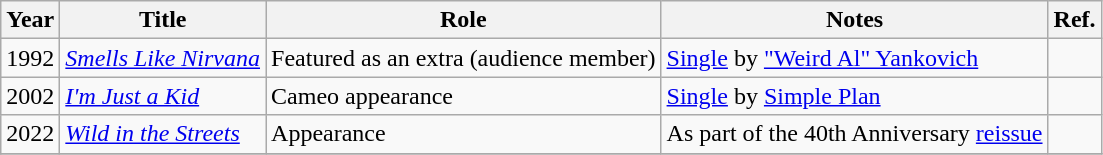<table class="wikitable">
<tr>
<th>Year</th>
<th>Title</th>
<th>Role</th>
<th>Notes</th>
<th>Ref.</th>
</tr>
<tr>
<td>1992</td>
<td><a href='#'><em>Smells Like Nirvana</em></a></td>
<td>Featured as an extra (audience member)</td>
<td><a href='#'>Single</a> by <a href='#'>"Weird Al" Yankovich</a></td>
<td></td>
</tr>
<tr>
<td>2002</td>
<td><a href='#'><em>I'm Just a Kid</em></a></td>
<td>Cameo appearance</td>
<td><a href='#'>Single</a> by <a href='#'>Simple Plan</a></td>
<td></td>
</tr>
<tr>
<td>2022</td>
<td><a href='#'><em>Wild in the Streets</em></a></td>
<td>Appearance</td>
<td>As part of the 40th Anniversary <a href='#'>reissue</a></td>
<td></td>
</tr>
<tr>
</tr>
</table>
